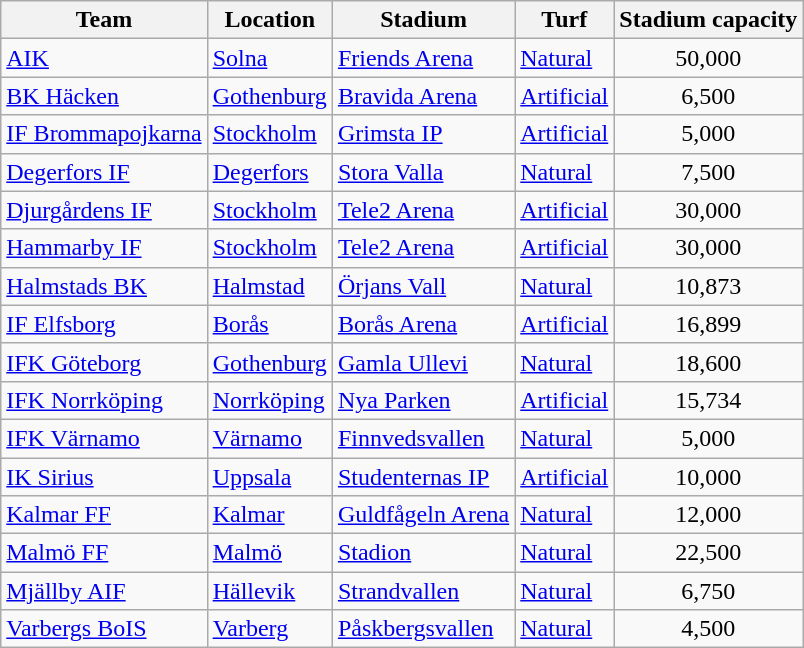<table class="wikitable sortable" style="text-align: left;">
<tr>
<th>Team</th>
<th>Location</th>
<th>Stadium</th>
<th>Turf</th>
<th>Stadium capacity</th>
</tr>
<tr>
<td><a href='#'>AIK</a></td>
<td><a href='#'>Solna</a></td>
<td><a href='#'>Friends Arena</a></td>
<td><a href='#'>Natural</a></td>
<td align="center">50,000</td>
</tr>
<tr>
<td><a href='#'>BK Häcken</a></td>
<td><a href='#'>Gothenburg</a></td>
<td><a href='#'>Bravida Arena</a></td>
<td><a href='#'>Artificial</a></td>
<td align="center">6,500</td>
</tr>
<tr>
<td><a href='#'>IF Brommapojkarna</a></td>
<td><a href='#'>Stockholm</a></td>
<td><a href='#'>Grimsta IP</a></td>
<td><a href='#'>Artificial</a></td>
<td align="center">5,000</td>
</tr>
<tr>
<td><a href='#'>Degerfors IF</a></td>
<td><a href='#'>Degerfors</a></td>
<td><a href='#'>Stora Valla</a></td>
<td><a href='#'>Natural</a></td>
<td align="center">7,500</td>
</tr>
<tr>
<td><a href='#'>Djurgårdens IF</a></td>
<td><a href='#'>Stockholm</a></td>
<td><a href='#'>Tele2 Arena</a></td>
<td><a href='#'>Artificial</a></td>
<td align="center">30,000</td>
</tr>
<tr>
<td><a href='#'>Hammarby IF</a></td>
<td><a href='#'>Stockholm</a></td>
<td><a href='#'>Tele2 Arena</a></td>
<td><a href='#'>Artificial</a></td>
<td align="center">30,000</td>
</tr>
<tr>
<td><a href='#'>Halmstads BK</a></td>
<td><a href='#'>Halmstad</a></td>
<td><a href='#'>Örjans Vall</a></td>
<td><a href='#'>Natural</a></td>
<td align="center">10,873</td>
</tr>
<tr>
<td><a href='#'>IF Elfsborg</a></td>
<td><a href='#'>Borås</a></td>
<td><a href='#'>Borås Arena</a></td>
<td><a href='#'>Artificial</a></td>
<td align="center">16,899</td>
</tr>
<tr>
<td><a href='#'>IFK Göteborg</a></td>
<td><a href='#'>Gothenburg</a></td>
<td><a href='#'>Gamla Ullevi</a></td>
<td><a href='#'>Natural</a></td>
<td align="center">18,600</td>
</tr>
<tr>
<td><a href='#'>IFK Norrköping</a></td>
<td><a href='#'>Norrköping</a></td>
<td><a href='#'>Nya Parken</a></td>
<td><a href='#'>Artificial</a></td>
<td align="center">15,734</td>
</tr>
<tr>
<td><a href='#'>IFK Värnamo</a></td>
<td><a href='#'>Värnamo</a></td>
<td><a href='#'>Finnvedsvallen</a></td>
<td><a href='#'>Natural</a></td>
<td align="center">5,000</td>
</tr>
<tr>
<td><a href='#'>IK Sirius</a></td>
<td><a href='#'>Uppsala</a></td>
<td><a href='#'>Studenternas IP</a></td>
<td><a href='#'>Artificial</a></td>
<td align="center">10,000</td>
</tr>
<tr>
<td><a href='#'>Kalmar FF</a></td>
<td><a href='#'>Kalmar</a></td>
<td><a href='#'>Guldfågeln Arena</a></td>
<td><a href='#'>Natural</a></td>
<td align="center">12,000</td>
</tr>
<tr>
<td><a href='#'>Malmö FF</a></td>
<td><a href='#'>Malmö</a></td>
<td><a href='#'>Stadion</a></td>
<td><a href='#'>Natural</a></td>
<td align="center">22,500</td>
</tr>
<tr>
<td><a href='#'>Mjällby AIF</a></td>
<td><a href='#'>Hällevik</a></td>
<td><a href='#'>Strandvallen</a></td>
<td><a href='#'>Natural</a></td>
<td align="center">6,750</td>
</tr>
<tr>
<td><a href='#'>Varbergs BoIS</a></td>
<td><a href='#'>Varberg</a></td>
<td><a href='#'>Påskbergsvallen</a></td>
<td><a href='#'>Natural</a></td>
<td align="center">4,500</td>
</tr>
</table>
